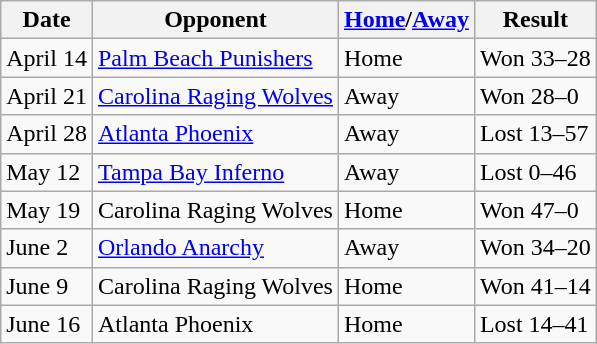<table class="wikitable">
<tr>
<th>Date</th>
<th>Opponent</th>
<th><a href='#'>Home</a>/<a href='#'>Away</a></th>
<th>Result</th>
</tr>
<tr>
<td>April 14</td>
<td><a href='#'>Palm Beach Punishers</a></td>
<td>Home</td>
<td>Won 33–28</td>
</tr>
<tr>
<td>April 21</td>
<td><a href='#'>Carolina Raging Wolves</a></td>
<td>Away</td>
<td>Won 28–0</td>
</tr>
<tr>
<td>April 28</td>
<td><a href='#'>Atlanta Phoenix</a></td>
<td>Away</td>
<td>Lost 13–57</td>
</tr>
<tr>
<td>May 12</td>
<td><a href='#'>Tampa Bay Inferno</a></td>
<td>Away</td>
<td>Lost 0–46</td>
</tr>
<tr>
<td>May 19</td>
<td>Carolina Raging Wolves</td>
<td>Home</td>
<td>Won 47–0</td>
</tr>
<tr>
<td>June 2</td>
<td><a href='#'>Orlando Anarchy</a></td>
<td>Away</td>
<td>Won 34–20</td>
</tr>
<tr>
<td>June 9</td>
<td>Carolina Raging Wolves</td>
<td>Home</td>
<td>Won 41–14</td>
</tr>
<tr>
<td>June 16</td>
<td>Atlanta Phoenix</td>
<td>Home</td>
<td>Lost 14–41</td>
</tr>
</table>
